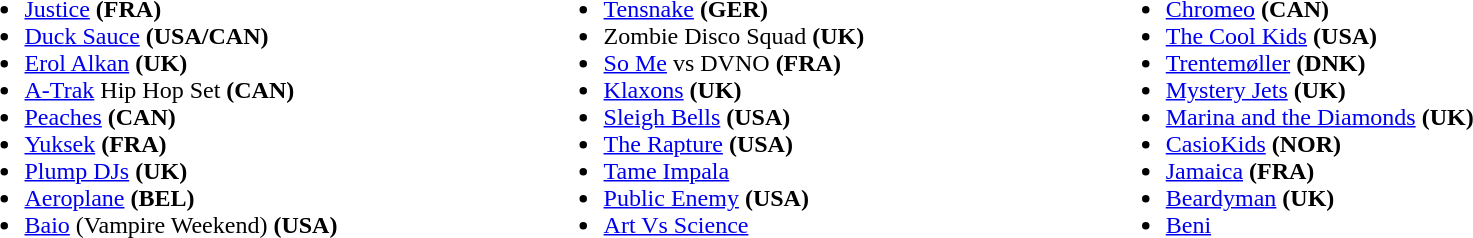<table width="90%" |>
<tr>
<td width-33%><br><ul><li><a href='#'>Justice</a> <strong>(FRA)</strong></li><li><a href='#'>Duck Sauce</a> <strong>(USA/CAN)</strong></li><li><a href='#'>Erol Alkan</a> <strong>(UK)</strong></li><li><a href='#'>A-Trak</a> Hip Hop Set <strong>(CAN)</strong></li><li><a href='#'>Peaches</a> <strong>(CAN)</strong></li><li><a href='#'>Yuksek</a> <strong>(FRA)</strong></li><li><a href='#'>Plump DJs</a> <strong>(UK)</strong></li><li><a href='#'>Aeroplane</a> <strong>(BEL)</strong></li><li><a href='#'>Baio</a> (Vampire Weekend) <strong>(USA)</strong></li></ul></td>
<td width="33%"><br><ul><li><a href='#'>Tensnake</a> <strong>(GER)</strong></li><li>Zombie Disco Squad <strong>(UK)</strong></li><li><a href='#'>So Me</a> vs DVNO <strong>(FRA)</strong></li><li><a href='#'>Klaxons</a> <strong>(UK)</strong></li><li><a href='#'>Sleigh Bells</a> <strong>(USA)</strong></li><li><a href='#'>The Rapture</a> <strong>(USA)</strong></li><li><a href='#'>Tame Impala</a></li><li><a href='#'>Public Enemy</a> <strong>(USA)</strong></li><li><a href='#'>Art Vs Science</a></li></ul></td>
<td width="33%"><br><ul><li><a href='#'>Chromeo</a> <strong>(CAN)</strong></li><li><a href='#'>The Cool Kids</a> <strong>(USA)</strong></li><li><a href='#'>Trentemøller</a> <strong>(DNK)</strong></li><li><a href='#'>Mystery Jets</a> <strong>(UK)</strong></li><li><a href='#'>Marina and the Diamonds</a> <strong>(UK)</strong></li><li><a href='#'>CasioKids</a> <strong>(NOR)</strong></li><li><a href='#'>Jamaica</a> <strong>(FRA)</strong></li><li><a href='#'>Beardyman</a> <strong>(UK)</strong></li><li><a href='#'>Beni</a></li></ul></td>
</tr>
</table>
